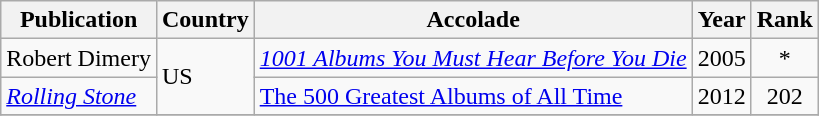<table class="wikitable">
<tr>
<th>Publication</th>
<th>Country</th>
<th>Accolade</th>
<th>Year</th>
<th>Rank</th>
</tr>
<tr>
<td>Robert Dimery</td>
<td rowspan="2">US</td>
<td><em><a href='#'>1001 Albums You Must Hear Before You Die</a></em></td>
<td>2005</td>
<td style="text-align:center;">*</td>
</tr>
<tr>
<td><em><a href='#'>Rolling Stone</a></em></td>
<td><a href='#'>The 500 Greatest Albums of All Time</a></td>
<td>2012</td>
<td style="text-align:center;">202</td>
</tr>
<tr>
</tr>
</table>
